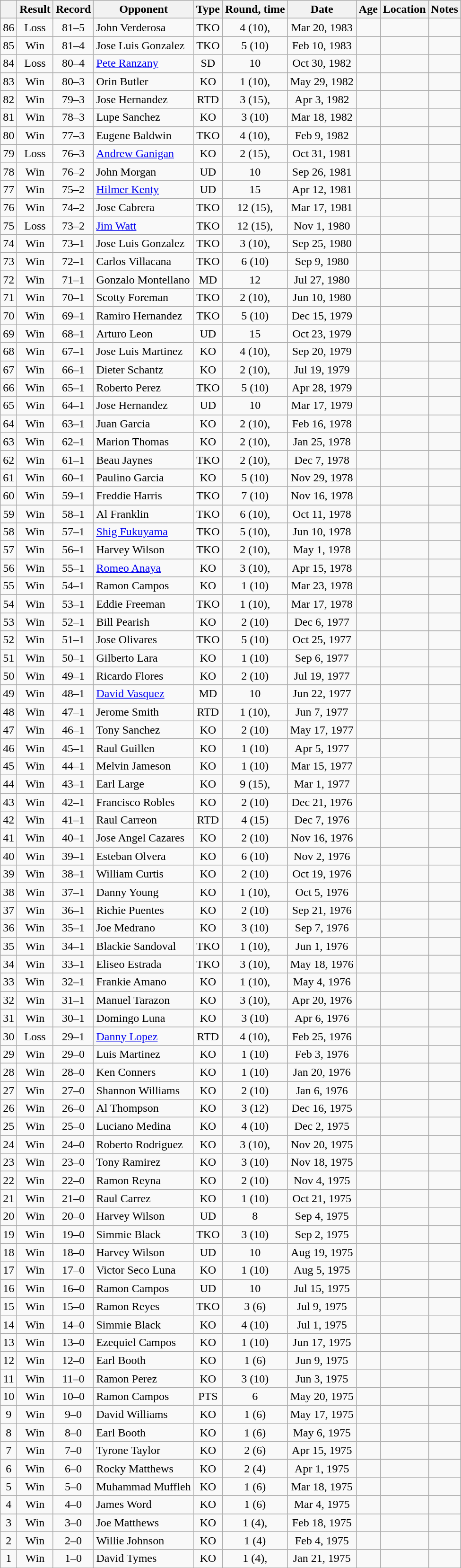<table class=wikitable style=text-align:center>
<tr>
<th></th>
<th>Result</th>
<th>Record</th>
<th>Opponent</th>
<th>Type</th>
<th>Round, time</th>
<th>Date</th>
<th>Age</th>
<th>Location</th>
<th>Notes</th>
</tr>
<tr>
<td>86</td>
<td>Loss</td>
<td>81–5</td>
<td align=left>John Verderosa</td>
<td>TKO</td>
<td>4 (10), </td>
<td>Mar 20, 1983</td>
<td align=left></td>
<td align=left></td>
<td align=left></td>
</tr>
<tr>
<td>85</td>
<td>Win</td>
<td>81–4</td>
<td align=left>Jose Luis Gonzalez</td>
<td>TKO</td>
<td>5 (10)</td>
<td>Feb 10, 1983</td>
<td align=left></td>
<td align=left></td>
<td align=left></td>
</tr>
<tr>
<td>84</td>
<td>Loss</td>
<td>80–4</td>
<td align=left><a href='#'>Pete Ranzany</a></td>
<td>SD</td>
<td>10</td>
<td>Oct 30, 1982</td>
<td align=left></td>
<td align=left></td>
<td align=left></td>
</tr>
<tr>
<td>83</td>
<td>Win</td>
<td>80–3</td>
<td align=left>Orin Butler</td>
<td>KO</td>
<td>1 (10), </td>
<td>May 29, 1982</td>
<td align=left></td>
<td align=left></td>
<td align=left></td>
</tr>
<tr>
<td>82</td>
<td>Win</td>
<td>79–3</td>
<td align=left>Jose Hernandez</td>
<td>RTD</td>
<td>3 (15), </td>
<td>Apr 3, 1982</td>
<td align=left></td>
<td align=left></td>
<td align=left></td>
</tr>
<tr>
<td>81</td>
<td>Win</td>
<td>78–3</td>
<td align=left>Lupe Sanchez</td>
<td>KO</td>
<td>3 (10)</td>
<td>Mar 18, 1982</td>
<td align=left></td>
<td align=left></td>
<td align=left></td>
</tr>
<tr>
<td>80</td>
<td>Win</td>
<td>77–3</td>
<td align=left>Eugene Baldwin</td>
<td>TKO</td>
<td>4 (10), </td>
<td>Feb 9, 1982</td>
<td align=left></td>
<td align=left></td>
<td align=left></td>
</tr>
<tr>
<td>79</td>
<td>Loss</td>
<td>76–3</td>
<td align=left><a href='#'>Andrew Ganigan</a></td>
<td>KO</td>
<td>2 (15), </td>
<td>Oct 31, 1981</td>
<td align=left></td>
<td align=left></td>
<td align=left></td>
</tr>
<tr>
<td>78</td>
<td>Win</td>
<td>76–2</td>
<td align=left>John Morgan</td>
<td>UD</td>
<td>10</td>
<td>Sep 26, 1981</td>
<td align=left></td>
<td align=left></td>
<td align=left></td>
</tr>
<tr>
<td>77</td>
<td>Win</td>
<td>75–2</td>
<td align=left><a href='#'>Hilmer Kenty</a></td>
<td>UD</td>
<td>15</td>
<td>Apr 12, 1981</td>
<td align=left></td>
<td align=left></td>
<td align=left></td>
</tr>
<tr>
<td>76</td>
<td>Win</td>
<td>74–2</td>
<td align=left>Jose Cabrera</td>
<td>TKO</td>
<td>12 (15), </td>
<td>Mar 17, 1981</td>
<td align=left></td>
<td align=left></td>
<td align=left></td>
</tr>
<tr>
<td>75</td>
<td>Loss</td>
<td>73–2</td>
<td align=left><a href='#'>Jim Watt</a></td>
<td>TKO</td>
<td>12 (15), </td>
<td>Nov 1, 1980</td>
<td align=left></td>
<td align=left></td>
<td align=left></td>
</tr>
<tr>
<td>74</td>
<td>Win</td>
<td>73–1</td>
<td align=left>Jose Luis Gonzalez</td>
<td>TKO</td>
<td>3 (10), </td>
<td>Sep 25, 1980</td>
<td align=left></td>
<td align=left></td>
<td align=left></td>
</tr>
<tr>
<td>73</td>
<td>Win</td>
<td>72–1</td>
<td align=left>Carlos Villacana</td>
<td>TKO</td>
<td>6 (10)</td>
<td>Sep 9, 1980</td>
<td align=left></td>
<td align=left></td>
<td align=left></td>
</tr>
<tr>
<td>72</td>
<td>Win</td>
<td>71–1</td>
<td align=left>Gonzalo Montellano</td>
<td>MD</td>
<td>12</td>
<td>Jul 27, 1980</td>
<td align=left></td>
<td align=left></td>
<td align=left></td>
</tr>
<tr>
<td>71</td>
<td>Win</td>
<td>70–1</td>
<td align=left>Scotty Foreman</td>
<td>TKO</td>
<td>2 (10), </td>
<td>Jun 10, 1980</td>
<td align=left></td>
<td align=left></td>
<td align=left></td>
</tr>
<tr>
<td>70</td>
<td>Win</td>
<td>69–1</td>
<td align=left>Ramiro Hernandez</td>
<td>TKO</td>
<td>5 (10)</td>
<td>Dec 15, 1979</td>
<td align=left></td>
<td align=left></td>
<td align=left></td>
</tr>
<tr>
<td>69</td>
<td>Win</td>
<td>68–1</td>
<td align=left>Arturo Leon</td>
<td>UD</td>
<td>15</td>
<td>Oct 23, 1979</td>
<td align=left></td>
<td align=left></td>
<td align=left></td>
</tr>
<tr>
<td>68</td>
<td>Win</td>
<td>67–1</td>
<td align=left>Jose Luis Martinez</td>
<td>KO</td>
<td>4 (10), </td>
<td>Sep 20, 1979</td>
<td align=left></td>
<td align=left></td>
<td align=left></td>
</tr>
<tr>
<td>67</td>
<td>Win</td>
<td>66–1</td>
<td align=left>Dieter Schantz</td>
<td>KO</td>
<td>2 (10), </td>
<td>Jul 19, 1979</td>
<td align=left></td>
<td align=left></td>
<td align=left></td>
</tr>
<tr>
<td>66</td>
<td>Win</td>
<td>65–1</td>
<td align=left>Roberto Perez</td>
<td>TKO</td>
<td>5 (10)</td>
<td>Apr 28, 1979</td>
<td align=left></td>
<td align=left></td>
<td align=left></td>
</tr>
<tr>
<td>65</td>
<td>Win</td>
<td>64–1</td>
<td align=left>Jose Hernandez</td>
<td>UD</td>
<td>10</td>
<td>Mar 17, 1979</td>
<td align=left></td>
<td align=left></td>
<td align=left></td>
</tr>
<tr>
<td>64</td>
<td>Win</td>
<td>63–1</td>
<td align=left>Juan Garcia</td>
<td>KO</td>
<td>2 (10), </td>
<td>Feb 16, 1978</td>
<td align=left></td>
<td align=left></td>
<td align=left></td>
</tr>
<tr>
<td>63</td>
<td>Win</td>
<td>62–1</td>
<td align=left>Marion Thomas</td>
<td>KO</td>
<td>2 (10), </td>
<td>Jan 25, 1978</td>
<td align=left></td>
<td align=left></td>
<td align=left></td>
</tr>
<tr>
<td>62</td>
<td>Win</td>
<td>61–1</td>
<td align=left>Beau Jaynes</td>
<td>TKO</td>
<td>2 (10), </td>
<td>Dec 7, 1978</td>
<td align=left></td>
<td align=left></td>
<td align=left></td>
</tr>
<tr>
<td>61</td>
<td>Win</td>
<td>60–1</td>
<td align=left>Paulino Garcia</td>
<td>KO</td>
<td>5 (10)</td>
<td>Nov 29, 1978</td>
<td align=left></td>
<td align=left></td>
<td align=left></td>
</tr>
<tr>
<td>60</td>
<td>Win</td>
<td>59–1</td>
<td align=left>Freddie Harris</td>
<td>TKO</td>
<td>7 (10)</td>
<td>Nov 16, 1978</td>
<td align=left></td>
<td align=left></td>
<td align=left></td>
</tr>
<tr>
<td>59</td>
<td>Win</td>
<td>58–1</td>
<td align=left>Al Franklin</td>
<td>TKO</td>
<td>6 (10), </td>
<td>Oct 11, 1978</td>
<td align=left></td>
<td align=left></td>
<td align=left></td>
</tr>
<tr>
<td>58</td>
<td>Win</td>
<td>57–1</td>
<td align=left><a href='#'>Shig Fukuyama</a></td>
<td>TKO</td>
<td>5 (10), </td>
<td>Jun 10, 1978</td>
<td align=left></td>
<td align=left></td>
<td align=left></td>
</tr>
<tr>
<td>57</td>
<td>Win</td>
<td>56–1</td>
<td align=left>Harvey Wilson</td>
<td>TKO</td>
<td>2 (10), </td>
<td>May 1, 1978</td>
<td align=left></td>
<td align=left></td>
<td align=left></td>
</tr>
<tr>
<td>56</td>
<td>Win</td>
<td>55–1</td>
<td align=left><a href='#'>Romeo Anaya</a></td>
<td>KO</td>
<td>3 (10), </td>
<td>Apr 15, 1978</td>
<td align=left></td>
<td align=left></td>
<td align=left></td>
</tr>
<tr>
<td>55</td>
<td>Win</td>
<td>54–1</td>
<td align=left>Ramon Campos</td>
<td>KO</td>
<td>1 (10)</td>
<td>Mar 23, 1978</td>
<td align=left></td>
<td align=left></td>
<td align=left></td>
</tr>
<tr>
<td>54</td>
<td>Win</td>
<td>53–1</td>
<td align=left>Eddie Freeman</td>
<td>TKO</td>
<td>1 (10), </td>
<td>Mar 17, 1978</td>
<td align=left></td>
<td align=left></td>
<td align=left></td>
</tr>
<tr>
<td>53</td>
<td>Win</td>
<td>52–1</td>
<td align=left>Bill Pearish</td>
<td>KO</td>
<td>2 (10)</td>
<td>Dec 6, 1977</td>
<td align=left></td>
<td align=left></td>
<td align=left></td>
</tr>
<tr>
<td>52</td>
<td>Win</td>
<td>51–1</td>
<td align=left>Jose Olivares</td>
<td>TKO</td>
<td>5 (10)</td>
<td>Oct 25, 1977</td>
<td align=left></td>
<td align=left></td>
<td align=left></td>
</tr>
<tr>
<td>51</td>
<td>Win</td>
<td>50–1</td>
<td align=left>Gilberto Lara</td>
<td>KO</td>
<td>1 (10)</td>
<td>Sep 6, 1977</td>
<td align=left></td>
<td align=left></td>
<td align=left></td>
</tr>
<tr>
<td>50</td>
<td>Win</td>
<td>49–1</td>
<td align=left>Ricardo Flores</td>
<td>KO</td>
<td>2 (10)</td>
<td>Jul 19, 1977</td>
<td align=left></td>
<td align=left></td>
<td align=left></td>
</tr>
<tr>
<td>49</td>
<td>Win</td>
<td>48–1</td>
<td align=left><a href='#'>David Vasquez</a></td>
<td>MD</td>
<td>10</td>
<td>Jun 22, 1977</td>
<td align=left></td>
<td align=left></td>
<td align=left></td>
</tr>
<tr>
<td>48</td>
<td>Win</td>
<td>47–1</td>
<td align=left>Jerome Smith</td>
<td>RTD</td>
<td>1 (10), </td>
<td>Jun 7, 1977</td>
<td align=left></td>
<td align=left></td>
<td align=left></td>
</tr>
<tr>
<td>47</td>
<td>Win</td>
<td>46–1</td>
<td align=left>Tony Sanchez</td>
<td>KO</td>
<td>2 (10)</td>
<td>May 17, 1977</td>
<td align=left></td>
<td align=left></td>
<td align=left></td>
</tr>
<tr>
<td>46</td>
<td>Win</td>
<td>45–1</td>
<td align=left>Raul Guillen</td>
<td>KO</td>
<td>1 (10)</td>
<td>Apr 5, 1977</td>
<td align=left></td>
<td align=left></td>
<td align=left></td>
</tr>
<tr>
<td>45</td>
<td>Win</td>
<td>44–1</td>
<td align=left>Melvin Jameson</td>
<td>KO</td>
<td>1 (10)</td>
<td>Mar 15, 1977</td>
<td align=left></td>
<td align=left></td>
<td align=left></td>
</tr>
<tr>
<td>44</td>
<td>Win</td>
<td>43–1</td>
<td align=left>Earl Large</td>
<td>KO</td>
<td>9 (15), </td>
<td>Mar 1, 1977</td>
<td align=left></td>
<td align=left></td>
<td align=left></td>
</tr>
<tr>
<td>43</td>
<td>Win</td>
<td>42–1</td>
<td align=left>Francisco Robles</td>
<td>KO</td>
<td>2 (10)</td>
<td>Dec 21, 1976</td>
<td align=left></td>
<td align=left></td>
<td align=left></td>
</tr>
<tr>
<td>42</td>
<td>Win</td>
<td>41–1</td>
<td align=left>Raul Carreon</td>
<td>RTD</td>
<td>4 (15)</td>
<td>Dec 7, 1976</td>
<td align=left></td>
<td align=left></td>
<td align=left></td>
</tr>
<tr>
<td>41</td>
<td>Win</td>
<td>40–1</td>
<td align=left>Jose Angel Cazares</td>
<td>KO</td>
<td>2 (10)</td>
<td>Nov 16, 1976</td>
<td align=left></td>
<td align=left></td>
<td align=left></td>
</tr>
<tr>
<td>40</td>
<td>Win</td>
<td>39–1</td>
<td align=left>Esteban Olvera</td>
<td>KO</td>
<td>6 (10)</td>
<td>Nov 2, 1976</td>
<td align=left></td>
<td align=left></td>
<td align=left></td>
</tr>
<tr>
<td>39</td>
<td>Win</td>
<td>38–1</td>
<td align=left>William Curtis</td>
<td>KO</td>
<td>2 (10)</td>
<td>Oct 19, 1976</td>
<td align=left></td>
<td align=left></td>
<td align=left></td>
</tr>
<tr>
<td>38</td>
<td>Win</td>
<td>37–1</td>
<td align=left>Danny Young</td>
<td>KO</td>
<td>1 (10), </td>
<td>Oct 5, 1976</td>
<td align=left></td>
<td align=left></td>
<td align=left></td>
</tr>
<tr>
<td>37</td>
<td>Win</td>
<td>36–1</td>
<td align=left>Richie Puentes</td>
<td>KO</td>
<td>2 (10)</td>
<td>Sep 21, 1976</td>
<td align=left></td>
<td align=left></td>
<td align=left></td>
</tr>
<tr>
<td>36</td>
<td>Win</td>
<td>35–1</td>
<td align=left>Joe Medrano</td>
<td>KO</td>
<td>3 (10)</td>
<td>Sep 7, 1976</td>
<td align=left></td>
<td align=left></td>
<td align=left></td>
</tr>
<tr>
<td>35</td>
<td>Win</td>
<td>34–1</td>
<td align=left>Blackie Sandoval</td>
<td>TKO</td>
<td>1 (10), </td>
<td>Jun 1, 1976</td>
<td align=left></td>
<td align=left></td>
<td align=left></td>
</tr>
<tr>
<td>34</td>
<td>Win</td>
<td>33–1</td>
<td align=left>Eliseo Estrada</td>
<td>TKO</td>
<td>3 (10), </td>
<td>May 18, 1976</td>
<td align=left></td>
<td align=left></td>
<td align=left></td>
</tr>
<tr>
<td>33</td>
<td>Win</td>
<td>32–1</td>
<td align=left>Frankie Amano</td>
<td>KO</td>
<td>1 (10), </td>
<td>May 4, 1976</td>
<td align=left></td>
<td align=left></td>
<td align=left></td>
</tr>
<tr>
<td>32</td>
<td>Win</td>
<td>31–1</td>
<td align=left>Manuel Tarazon</td>
<td>KO</td>
<td>3 (10), </td>
<td>Apr 20, 1976</td>
<td align=left></td>
<td align=left></td>
<td align=left></td>
</tr>
<tr>
<td>31</td>
<td>Win</td>
<td>30–1</td>
<td align=left>Domingo Luna</td>
<td>KO</td>
<td>3 (10)</td>
<td>Apr 6, 1976</td>
<td align=left></td>
<td align=left></td>
<td align=left></td>
</tr>
<tr>
<td>30</td>
<td>Loss</td>
<td>29–1</td>
<td align=left><a href='#'>Danny Lopez</a></td>
<td>RTD</td>
<td>4 (10), </td>
<td>Feb 25, 1976</td>
<td align=left></td>
<td align=left></td>
<td align=left></td>
</tr>
<tr>
<td>29</td>
<td>Win</td>
<td>29–0</td>
<td align=left>Luis Martinez</td>
<td>KO</td>
<td>1 (10)</td>
<td>Feb 3, 1976</td>
<td align=left></td>
<td align=left></td>
<td align=left></td>
</tr>
<tr>
<td>28</td>
<td>Win</td>
<td>28–0</td>
<td align=left>Ken Conners</td>
<td>KO</td>
<td>1 (10)</td>
<td>Jan 20, 1976</td>
<td align=left></td>
<td align=left></td>
<td align=left></td>
</tr>
<tr>
<td>27</td>
<td>Win</td>
<td>27–0</td>
<td align=left>Shannon Williams</td>
<td>KO</td>
<td>2 (10)</td>
<td>Jan 6, 1976</td>
<td align=left></td>
<td align=left></td>
<td align=left></td>
</tr>
<tr>
<td>26</td>
<td>Win</td>
<td>26–0</td>
<td align=left>Al Thompson</td>
<td>KO</td>
<td>3 (12)</td>
<td>Dec 16, 1975</td>
<td align=left></td>
<td align=left></td>
<td align=left></td>
</tr>
<tr>
<td>25</td>
<td>Win</td>
<td>25–0</td>
<td align=left>Luciano Medina</td>
<td>KO</td>
<td>4 (10)</td>
<td>Dec 2, 1975</td>
<td align=left></td>
<td align=left></td>
<td align=left></td>
</tr>
<tr>
<td>24</td>
<td>Win</td>
<td>24–0</td>
<td align=left>Roberto Rodriguez</td>
<td>KO</td>
<td>3 (10), </td>
<td>Nov 20, 1975</td>
<td align=left></td>
<td align=left></td>
<td align=left></td>
</tr>
<tr>
<td>23</td>
<td>Win</td>
<td>23–0</td>
<td align=left>Tony Ramirez</td>
<td>KO</td>
<td>3 (10)</td>
<td>Nov 18, 1975</td>
<td align=left></td>
<td align=left></td>
<td align=left></td>
</tr>
<tr>
<td>22</td>
<td>Win</td>
<td>22–0</td>
<td align=left>Ramon Reyna</td>
<td>KO</td>
<td>2 (10)</td>
<td>Nov 4, 1975</td>
<td align=left></td>
<td align=left></td>
<td align=left></td>
</tr>
<tr>
<td>21</td>
<td>Win</td>
<td>21–0</td>
<td align=left>Raul Carrez</td>
<td>KO</td>
<td>1 (10)</td>
<td>Oct 21, 1975</td>
<td align=left></td>
<td align=left></td>
<td align=left></td>
</tr>
<tr>
<td>20</td>
<td>Win</td>
<td>20–0</td>
<td align=left>Harvey Wilson</td>
<td>UD</td>
<td>8</td>
<td>Sep 4, 1975</td>
<td align=left></td>
<td align=left></td>
<td align=left></td>
</tr>
<tr>
<td>19</td>
<td>Win</td>
<td>19–0</td>
<td align=left>Simmie Black</td>
<td>TKO</td>
<td>3 (10)</td>
<td>Sep 2, 1975</td>
<td align=left></td>
<td align=left></td>
<td align=left></td>
</tr>
<tr>
<td>18</td>
<td>Win</td>
<td>18–0</td>
<td align=left>Harvey Wilson</td>
<td>UD</td>
<td>10</td>
<td>Aug 19, 1975</td>
<td align=left></td>
<td align=left></td>
<td align=left></td>
</tr>
<tr>
<td>17</td>
<td>Win</td>
<td>17–0</td>
<td align=left>Victor Seco Luna</td>
<td>KO</td>
<td>1 (10)</td>
<td>Aug 5, 1975</td>
<td align=left></td>
<td align=left></td>
<td align=left></td>
</tr>
<tr>
<td>16</td>
<td>Win</td>
<td>16–0</td>
<td align=left>Ramon Campos</td>
<td>UD</td>
<td>10</td>
<td>Jul 15, 1975</td>
<td align=left></td>
<td align=left></td>
<td align=left></td>
</tr>
<tr>
<td>15</td>
<td>Win</td>
<td>15–0</td>
<td align=left>Ramon Reyes</td>
<td>TKO</td>
<td>3 (6)</td>
<td>Jul 9, 1975</td>
<td align=left></td>
<td align=left></td>
<td align=left></td>
</tr>
<tr>
<td>14</td>
<td>Win</td>
<td>14–0</td>
<td align=left>Simmie Black</td>
<td>KO</td>
<td>4 (10)</td>
<td>Jul 1, 1975</td>
<td align=left></td>
<td align=left></td>
<td align=left></td>
</tr>
<tr>
<td>13</td>
<td>Win</td>
<td>13–0</td>
<td align=left>Ezequiel Campos</td>
<td>KO</td>
<td>1 (10)</td>
<td>Jun 17, 1975</td>
<td align=left></td>
<td align=left></td>
<td align=left></td>
</tr>
<tr>
<td>12</td>
<td>Win</td>
<td>12–0</td>
<td align=left>Earl Booth</td>
<td>KO</td>
<td>1 (6)</td>
<td>Jun 9, 1975</td>
<td align=left></td>
<td align=left></td>
<td align=left></td>
</tr>
<tr>
<td>11</td>
<td>Win</td>
<td>11–0</td>
<td align=left>Ramon Perez</td>
<td>KO</td>
<td>3 (10)</td>
<td>Jun 3, 1975</td>
<td align=left></td>
<td align=left></td>
<td align=left></td>
</tr>
<tr>
<td>10</td>
<td>Win</td>
<td>10–0</td>
<td align=left>Ramon Campos</td>
<td>PTS</td>
<td>6</td>
<td>May 20, 1975</td>
<td align=left></td>
<td align=left></td>
<td align=left></td>
</tr>
<tr>
<td>9</td>
<td>Win</td>
<td>9–0</td>
<td align=left>David Williams</td>
<td>KO</td>
<td>1 (6)</td>
<td>May 17, 1975</td>
<td align=left></td>
<td align=left></td>
<td align=left></td>
</tr>
<tr>
<td>8</td>
<td>Win</td>
<td>8–0</td>
<td align=left>Earl Booth</td>
<td>KO</td>
<td>1 (6)</td>
<td>May 6, 1975</td>
<td align=left></td>
<td align=left></td>
<td align=left></td>
</tr>
<tr>
<td>7</td>
<td>Win</td>
<td>7–0</td>
<td align=left>Tyrone Taylor</td>
<td>KO</td>
<td>2 (6)</td>
<td>Apr 15, 1975</td>
<td align=left></td>
<td align=left></td>
<td align=left></td>
</tr>
<tr>
<td>6</td>
<td>Win</td>
<td>6–0</td>
<td align=left>Rocky Matthews</td>
<td>KO</td>
<td>2 (4)</td>
<td>Apr 1, 1975</td>
<td align=left></td>
<td align=left></td>
<td align=left></td>
</tr>
<tr>
<td>5</td>
<td>Win</td>
<td>5–0</td>
<td align=left>Muhammad Muffleh</td>
<td>KO</td>
<td>1 (6)</td>
<td>Mar 18, 1975</td>
<td align=left></td>
<td align=left></td>
<td align=left></td>
</tr>
<tr>
<td>4</td>
<td>Win</td>
<td>4–0</td>
<td align=left>James Word</td>
<td>KO</td>
<td>1 (6)</td>
<td>Mar 4, 1975</td>
<td align=left></td>
<td align=left></td>
<td align=left></td>
</tr>
<tr>
<td>3</td>
<td>Win</td>
<td>3–0</td>
<td align=left>Joe Matthews</td>
<td>KO</td>
<td>1 (4), </td>
<td>Feb 18, 1975</td>
<td align=left></td>
<td align=left></td>
<td align=left></td>
</tr>
<tr>
<td>2</td>
<td>Win</td>
<td>2–0</td>
<td align=left>Willie Johnson</td>
<td>KO</td>
<td>1 (4)</td>
<td>Feb 4, 1975</td>
<td align=left></td>
<td align=left></td>
<td align=left></td>
</tr>
<tr>
<td>1</td>
<td>Win</td>
<td>1–0</td>
<td align=left>David Tymes</td>
<td>KO</td>
<td>1 (4), </td>
<td>Jan 21, 1975</td>
<td align=left></td>
<td align=left></td>
<td align=left></td>
</tr>
</table>
